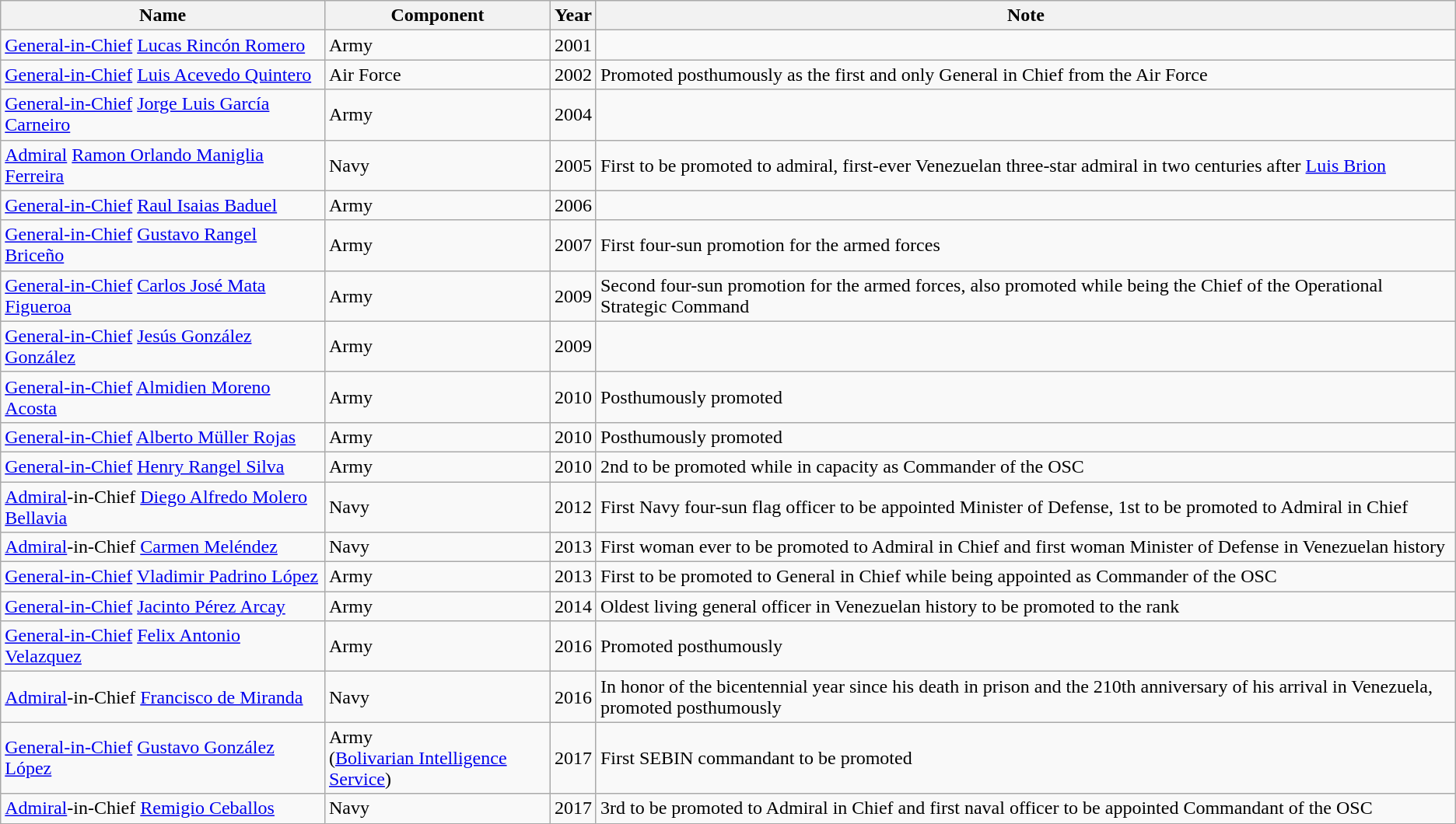<table class="wikitable sortable">
<tr>
<th>Name</th>
<th>Component</th>
<th>Year</th>
<th>Note</th>
</tr>
<tr>
<td><a href='#'>General-in-Chief</a> <a href='#'>Lucas Rincón Romero</a></td>
<td>Army</td>
<td>2001</td>
<td></td>
</tr>
<tr>
<td><a href='#'>General-in-Chief</a> <a href='#'>Luis Acevedo Quintero</a></td>
<td>Air Force</td>
<td>2002</td>
<td>Promoted posthumously as the first and only General in Chief from the Air Force</td>
</tr>
<tr>
<td><a href='#'>General-in-Chief</a> <a href='#'>Jorge Luis García Carneiro</a></td>
<td>Army</td>
<td>2004</td>
<td></td>
</tr>
<tr>
<td><a href='#'>Admiral</a> <a href='#'>Ramon Orlando Maniglia Ferreira</a></td>
<td>Navy</td>
<td>2005</td>
<td>First to be promoted to admiral, first-ever Venezuelan three-star admiral in two centuries after <a href='#'>Luis Brion</a></td>
</tr>
<tr>
<td><a href='#'>General-in-Chief</a> <a href='#'>Raul Isaias Baduel</a></td>
<td>Army</td>
<td>2006</td>
<td></td>
</tr>
<tr>
<td><a href='#'>General-in-Chief</a> <a href='#'>Gustavo Rangel Briceño</a></td>
<td>Army</td>
<td>2007</td>
<td>First four-sun promotion for the armed forces</td>
</tr>
<tr>
<td><a href='#'>General-in-Chief</a> <a href='#'>Carlos José Mata Figueroa</a></td>
<td>Army</td>
<td>2009</td>
<td>Second four-sun promotion for the armed forces, also promoted while being the Chief of the Operational Strategic Command</td>
</tr>
<tr>
<td><a href='#'>General-in-Chief</a> <a href='#'>Jesús González González</a></td>
<td>Army</td>
<td>2009</td>
<td></td>
</tr>
<tr>
<td><a href='#'>General-in-Chief</a> <a href='#'>Almidien Moreno Acosta</a></td>
<td>Army</td>
<td>2010</td>
<td>Posthumously promoted</td>
</tr>
<tr>
<td><a href='#'>General-in-Chief</a> <a href='#'>Alberto Müller Rojas</a></td>
<td>Army</td>
<td>2010</td>
<td>Posthumously promoted</td>
</tr>
<tr>
<td><a href='#'>General-in-Chief</a> <a href='#'>Henry Rangel Silva</a></td>
<td>Army</td>
<td>2010</td>
<td>2nd to be promoted while in capacity as Commander of the OSC</td>
</tr>
<tr>
<td><a href='#'>Admiral</a>-in-Chief <a href='#'>Diego Alfredo Molero Bellavia</a></td>
<td>Navy</td>
<td>2012</td>
<td>First Navy four-sun flag officer to be appointed Minister of Defense, 1st to be promoted to Admiral in Chief</td>
</tr>
<tr>
<td><a href='#'>Admiral</a>-in-Chief <a href='#'>Carmen Meléndez</a></td>
<td>Navy</td>
<td>2013</td>
<td>First woman ever to be promoted to Admiral in Chief and first woman Minister of Defense in Venezuelan history</td>
</tr>
<tr>
<td><a href='#'>General-in-Chief</a> <a href='#'>Vladimir Padrino López</a></td>
<td>Army</td>
<td>2013</td>
<td>First to be promoted to General in Chief while being appointed as Commander of the OSC</td>
</tr>
<tr>
<td><a href='#'>General-in-Chief</a> <a href='#'>Jacinto Pérez Arcay</a></td>
<td>Army</td>
<td>2014</td>
<td>Oldest living general officer in Venezuelan history to be promoted to the rank</td>
</tr>
<tr>
<td><a href='#'>General-in-Chief</a> <a href='#'>Felix Antonio Velazquez</a></td>
<td>Army</td>
<td>2016</td>
<td>Promoted posthumously</td>
</tr>
<tr>
<td><a href='#'>Admiral</a>-in-Chief <a href='#'>Francisco de Miranda</a></td>
<td>Navy</td>
<td>2016</td>
<td>In honor of the bicentennial year since his death in prison and the 210th anniversary of his arrival in Venezuela, promoted posthumously</td>
</tr>
<tr>
<td><a href='#'>General-in-Chief</a> <a href='#'>Gustavo González López</a></td>
<td>Army<br> (<a href='#'>Bolivarian Intelligence Service</a>)</td>
<td>2017</td>
<td>First SEBIN commandant to be promoted</td>
</tr>
<tr>
<td><a href='#'>Admiral</a>-in-Chief <a href='#'>Remigio Ceballos</a></td>
<td>Navy</td>
<td>2017</td>
<td>3rd to be promoted to Admiral in Chief and first naval officer to be appointed Commandant of the OSC</td>
</tr>
</table>
